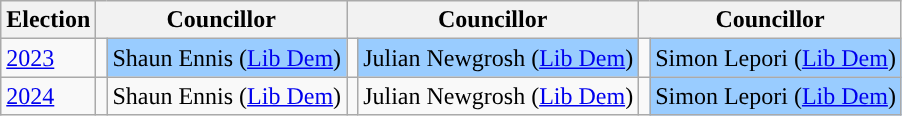<table class="wikitable">
<tr>
<th>Election</th>
<th colspan="2">Councillor</th>
<th colspan="2">Councillor</th>
<th colspan="2">Councillor</th>
</tr>
<tr>
<td><a href='#'>2023</a></td>
<td style="background-color: "></td>
<td bgcolor="#99CCFF">Shaun Ennis  (<a href='#'>Lib Dem</a>)</td>
<td style="background-color: "></td>
<td bgcolor="#99CCFF">Julian Newgrosh (<a href='#'>Lib Dem</a>)</td>
<td style="background-color: "></td>
<td bgcolor="#99CCFF">Simon Lepori (<a href='#'>Lib Dem</a>)</td>
</tr>
<tr>
<td><a href='#'>2024</a></td>
<td style="background-color: "></td>
<td bgcolor=>Shaun Ennis  (<a href='#'>Lib Dem</a>)</td>
<td style="background-color: "></td>
<td bgcolor=>Julian Newgrosh (<a href='#'>Lib Dem</a>)</td>
<td style="background-color: "></td>
<td bgcolor="#99CCFF">Simon Lepori (<a href='#'>Lib Dem</a>)</td>
</tr>
</table>
